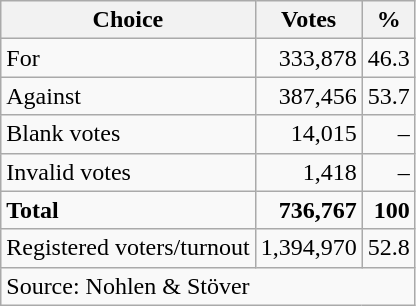<table class=wikitable style=text-align:right>
<tr>
<th>Choice</th>
<th>Votes</th>
<th>%</th>
</tr>
<tr>
<td align=left>For</td>
<td>333,878</td>
<td>46.3</td>
</tr>
<tr>
<td align=left>Against</td>
<td>387,456</td>
<td>53.7</td>
</tr>
<tr>
<td align=left>Blank votes</td>
<td>14,015</td>
<td>–</td>
</tr>
<tr>
<td align=left>Invalid votes</td>
<td>1,418</td>
<td>–</td>
</tr>
<tr>
<td align=left><strong>Total</strong></td>
<td><strong>736,767</strong></td>
<td><strong>100</strong></td>
</tr>
<tr>
<td align=left>Registered voters/turnout</td>
<td>1,394,970</td>
<td>52.8</td>
</tr>
<tr>
<td align=left colspan=6>Source: Nohlen & Stöver</td>
</tr>
</table>
